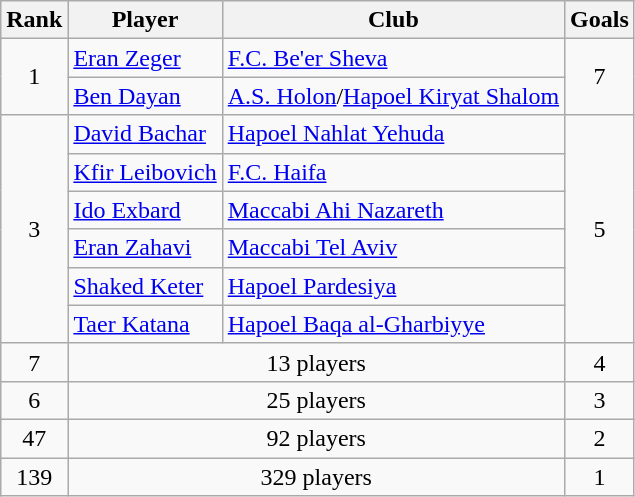<table class="wikitable sortable" style="text-align:center">
<tr>
<th>Rank</th>
<th>Player</th>
<th>Club</th>
<th>Goals</th>
</tr>
<tr>
<td rowspan="2">1</td>
<td align="left"> <a href='#'>Eran Zeger</a></td>
<td align="left"><a href='#'>F.C. Be'er Sheva</a></td>
<td rowspan="2">7</td>
</tr>
<tr>
<td align="left"> <a href='#'>Ben Dayan</a></td>
<td align="left"><a href='#'>A.S. Holon</a>/<a href='#'>Hapoel Kiryat Shalom</a></td>
</tr>
<tr>
<td rowspan="6">3</td>
<td align="left"> <a href='#'>David Bachar</a></td>
<td align="left"><a href='#'>Hapoel Nahlat Yehuda</a></td>
<td rowspan="6">5</td>
</tr>
<tr>
<td align="left"> <a href='#'>Kfir Leibovich</a></td>
<td align="left"><a href='#'>F.C. Haifa</a></td>
</tr>
<tr>
<td align="left"> <a href='#'>Ido Exbard</a></td>
<td align="left"><a href='#'>Maccabi Ahi Nazareth</a></td>
</tr>
<tr>
<td align="left"> <a href='#'>Eran Zahavi</a></td>
<td align="left"><a href='#'>Maccabi Tel Aviv</a></td>
</tr>
<tr>
<td align="left"> <a href='#'>Shaked Keter</a></td>
<td align="left"><a href='#'>Hapoel Pardesiya</a></td>
</tr>
<tr>
<td align="left"> <a href='#'>Taer Katana</a></td>
<td align="left"><a href='#'>Hapoel Baqa al-Gharbiyye</a></td>
</tr>
<tr>
<td rowspan="1">7</td>
<td colspan="2">13 players</td>
<td rowspan="1">4</td>
</tr>
<tr>
<td rowspan="1">6</td>
<td colspan="2">25 players</td>
<td rowspan="1">3</td>
</tr>
<tr>
<td rowspan="1">47</td>
<td colspan="2">92 players</td>
<td rowspan="1">2</td>
</tr>
<tr>
<td rowspan="1">139</td>
<td colspan="2">329 players</td>
<td rowspan="1">1</td>
</tr>
</table>
